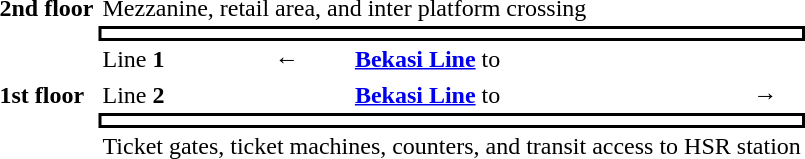<table border="0" cellspacing="0" cellpadding="3">
<tr>
<td colspan="5" style="text-align:center"> </td>
</tr>
<tr>
<td><strong>2nd floor</strong></td>
<td colspan="4">Mezzanine, retail area, and inter platform crossing</td>
</tr>
<tr>
<td rowspan="5"><strong>1st floor</strong></td>
<td colspan="4" style="text-align:center ; border:solid 2px black"></td>
</tr>
<tr>
<td>Line <strong>1</strong></td>
<td>← </td>
<td> <strong><a href='#'>Bekasi Line</a></strong> to </td>
<td style="text-align:center"></td>
</tr>
<tr>
<td>Line <strong>2</strong></td>
<td></td>
<td> <strong><a href='#'>Bekasi Line</a></strong> to </td>
<td style="text-align:center"> →</td>
</tr>
<tr>
<td colspan="4" style="text-align:center ; border:solid 2px black"></td>
</tr>
<tr>
<td colspan="4">Ticket gates, ticket machines, counters, and transit access to HSR station</td>
</tr>
</table>
